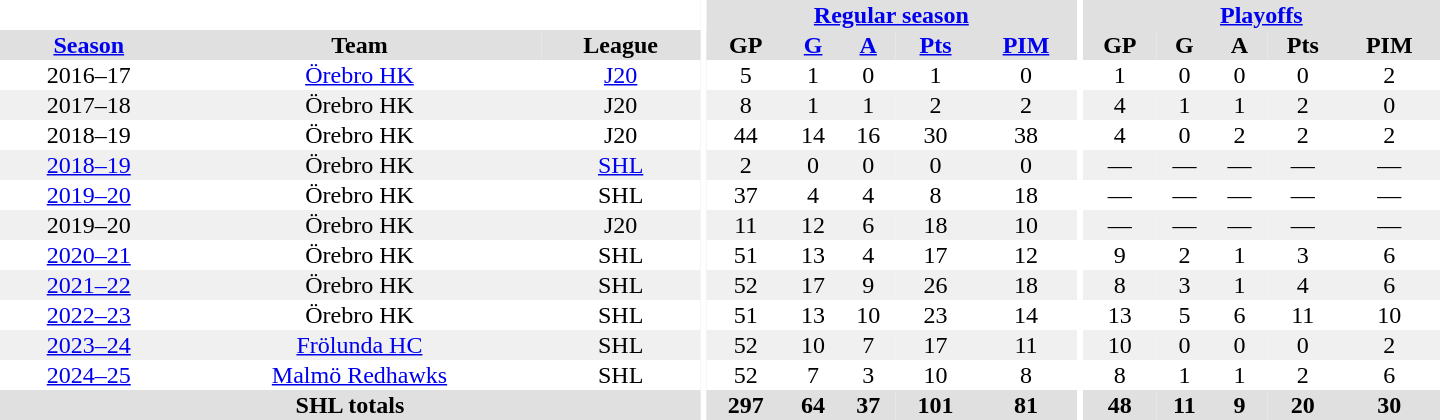<table border="0" cellpadding="1" cellspacing="0" style="text-align:center; width:60em">
<tr bgcolor="#e0e0e0">
<th colspan="3" bgcolor="#ffffff"></th>
<th rowspan="99" bgcolor="#ffffff"></th>
<th colspan="5"><a href='#'>Regular season</a></th>
<th rowspan="99" bgcolor="#ffffff"></th>
<th colspan="5"><a href='#'>Playoffs</a></th>
</tr>
<tr bgcolor="#e0e0e0">
<th><a href='#'>Season</a></th>
<th>Team</th>
<th>League</th>
<th>GP</th>
<th><a href='#'>G</a></th>
<th><a href='#'>A</a></th>
<th><a href='#'>Pts</a></th>
<th><a href='#'>PIM</a></th>
<th>GP</th>
<th>G</th>
<th>A</th>
<th>Pts</th>
<th>PIM</th>
</tr>
<tr>
<td>2016–17</td>
<td><a href='#'>Örebro HK</a></td>
<td><a href='#'>J20</a></td>
<td>5</td>
<td>1</td>
<td>0</td>
<td>1</td>
<td>0</td>
<td>1</td>
<td>0</td>
<td>0</td>
<td>0</td>
<td>2</td>
</tr>
<tr bgcolor="#f0f0f0">
<td>2017–18</td>
<td>Örebro HK</td>
<td>J20</td>
<td>8</td>
<td>1</td>
<td>1</td>
<td>2</td>
<td>2</td>
<td>4</td>
<td>1</td>
<td>1</td>
<td>2</td>
<td>0</td>
</tr>
<tr>
<td>2018–19</td>
<td>Örebro HK</td>
<td>J20</td>
<td>44</td>
<td>14</td>
<td>16</td>
<td>30</td>
<td>38</td>
<td>4</td>
<td>0</td>
<td>2</td>
<td>2</td>
<td>2</td>
</tr>
<tr bgcolor="#f0f0f0">
<td><a href='#'>2018–19</a></td>
<td>Örebro HK</td>
<td><a href='#'>SHL</a></td>
<td>2</td>
<td>0</td>
<td>0</td>
<td>0</td>
<td>0</td>
<td>—</td>
<td>—</td>
<td>—</td>
<td>—</td>
<td>—</td>
</tr>
<tr>
<td><a href='#'>2019–20</a></td>
<td>Örebro HK</td>
<td>SHL</td>
<td>37</td>
<td>4</td>
<td>4</td>
<td>8</td>
<td>18</td>
<td>—</td>
<td>—</td>
<td>—</td>
<td>—</td>
<td>—</td>
</tr>
<tr bgcolor="#f0f0f0">
<td>2019–20</td>
<td>Örebro HK</td>
<td>J20</td>
<td>11</td>
<td>12</td>
<td>6</td>
<td>18</td>
<td>10</td>
<td>—</td>
<td>—</td>
<td>—</td>
<td>—</td>
<td>—</td>
</tr>
<tr>
<td><a href='#'>2020–21</a></td>
<td>Örebro HK</td>
<td>SHL</td>
<td>51</td>
<td>13</td>
<td>4</td>
<td>17</td>
<td>12</td>
<td>9</td>
<td>2</td>
<td>1</td>
<td>3</td>
<td>6</td>
</tr>
<tr bgcolor="#f0f0f0">
<td><a href='#'>2021–22</a></td>
<td>Örebro HK</td>
<td>SHL</td>
<td>52</td>
<td>17</td>
<td>9</td>
<td>26</td>
<td>18</td>
<td>8</td>
<td>3</td>
<td>1</td>
<td>4</td>
<td>6</td>
</tr>
<tr>
<td><a href='#'>2022–23</a></td>
<td>Örebro HK</td>
<td>SHL</td>
<td>51</td>
<td>13</td>
<td>10</td>
<td>23</td>
<td>14</td>
<td>13</td>
<td>5</td>
<td>6</td>
<td>11</td>
<td>10</td>
</tr>
<tr bgcolor="#f0f0f0">
<td><a href='#'>2023–24</a></td>
<td><a href='#'>Frölunda HC</a></td>
<td>SHL</td>
<td>52</td>
<td>10</td>
<td>7</td>
<td>17</td>
<td>11</td>
<td>10</td>
<td>0</td>
<td>0</td>
<td>0</td>
<td>2</td>
</tr>
<tr>
<td><a href='#'>2024–25</a></td>
<td><a href='#'>Malmö Redhawks</a></td>
<td>SHL</td>
<td>52</td>
<td>7</td>
<td>3</td>
<td>10</td>
<td>8</td>
<td>8</td>
<td>1</td>
<td>1</td>
<td>2</td>
<td>6</td>
</tr>
<tr style="background:#e0e0e0;">
<th colspan="3">SHL totals</th>
<th>297</th>
<th>64</th>
<th>37</th>
<th>101</th>
<th>81</th>
<th>48</th>
<th>11</th>
<th>9</th>
<th>20</th>
<th>30</th>
</tr>
</table>
